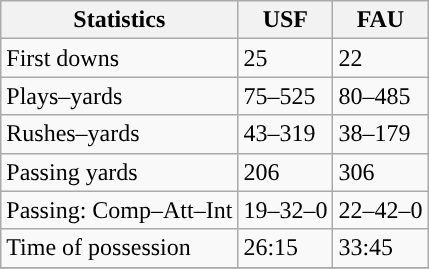<table class="wikitable" style="float: left;">
<tr>
<th>Statistics</th>
<th>USF</th>
<th>FAU</th>
</tr>
<tr>
<td>First downs</td>
<td>25</td>
<td>22</td>
</tr>
<tr>
<td>Plays–yards</td>
<td>75–525</td>
<td>80–485</td>
</tr>
<tr>
<td>Rushes–yards</td>
<td>43–319</td>
<td>38–179</td>
</tr>
<tr>
<td>Passing yards</td>
<td>206</td>
<td>306</td>
</tr>
<tr>
<td>Passing: Comp–Att–Int</td>
<td>19–32–0</td>
<td>22–42–0</td>
</tr>
<tr>
<td>Time of possession</td>
<td>26:15</td>
<td>33:45</td>
</tr>
<tr>
</tr>
</table>
